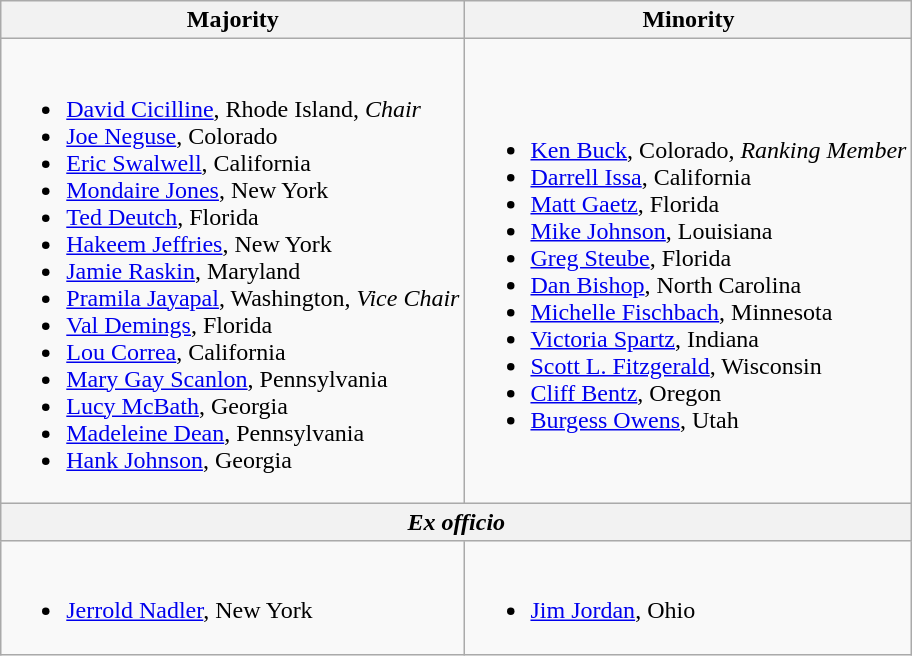<table class=wikitable>
<tr>
<th>Majority</th>
<th>Minority</th>
</tr>
<tr>
<td><br><ul><li><a href='#'>David Cicilline</a>, Rhode Island, <em>Chair</em></li><li><a href='#'>Joe Neguse</a>, Colorado</li><li><a href='#'>Eric Swalwell</a>, California</li><li><a href='#'>Mondaire Jones</a>, New York</li><li><a href='#'>Ted Deutch</a>, Florida</li><li><a href='#'>Hakeem Jeffries</a>, New York</li><li><a href='#'>Jamie Raskin</a>, Maryland</li><li><a href='#'>Pramila Jayapal</a>, Washington, <em>Vice Chair</em></li><li><a href='#'>Val Demings</a>, Florida</li><li><a href='#'>Lou Correa</a>, California</li><li><a href='#'>Mary Gay Scanlon</a>, Pennsylvania</li><li><a href='#'>Lucy McBath</a>, Georgia</li><li><a href='#'>Madeleine Dean</a>, Pennsylvania</li><li><a href='#'>Hank Johnson</a>, Georgia</li></ul></td>
<td><br><ul><li><a href='#'>Ken Buck</a>, Colorado, <em>Ranking Member</em></li><li><a href='#'>Darrell Issa</a>, California</li><li><a href='#'>Matt Gaetz</a>, Florida</li><li><a href='#'>Mike Johnson</a>, Louisiana</li><li><a href='#'>Greg Steube</a>, Florida</li><li><a href='#'>Dan Bishop</a>, North Carolina</li><li><a href='#'>Michelle Fischbach</a>, Minnesota</li><li><a href='#'>Victoria Spartz</a>, Indiana</li><li><a href='#'>Scott L. Fitzgerald</a>, Wisconsin</li><li><a href='#'>Cliff Bentz</a>, Oregon</li><li><a href='#'>Burgess Owens</a>, Utah</li></ul></td>
</tr>
<tr>
<th colspan=2><em>Ex officio</em></th>
</tr>
<tr>
<td><br><ul><li><a href='#'>Jerrold Nadler</a>, New York</li></ul></td>
<td><br><ul><li><a href='#'>Jim Jordan</a>, Ohio</li></ul></td>
</tr>
</table>
